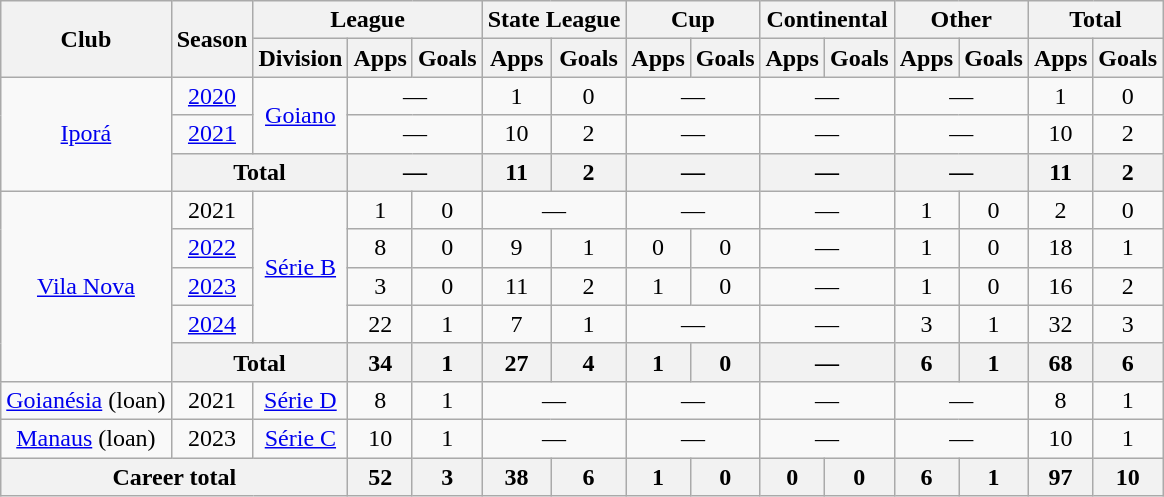<table class="wikitable" style="text-align: center">
<tr>
<th rowspan="2">Club</th>
<th rowspan="2">Season</th>
<th colspan="3">League</th>
<th colspan="2">State League</th>
<th colspan="2">Cup</th>
<th colspan="2">Continental</th>
<th colspan="2">Other</th>
<th colspan="2">Total</th>
</tr>
<tr>
<th>Division</th>
<th>Apps</th>
<th>Goals</th>
<th>Apps</th>
<th>Goals</th>
<th>Apps</th>
<th>Goals</th>
<th>Apps</th>
<th>Goals</th>
<th>Apps</th>
<th>Goals</th>
<th>Apps</th>
<th>Goals</th>
</tr>
<tr>
<td rowspan="3"><a href='#'>Iporá</a></td>
<td><a href='#'>2020</a></td>
<td rowspan="2"><a href='#'>Goiano</a></td>
<td colspan="2">—</td>
<td>1</td>
<td>0</td>
<td colspan="2">—</td>
<td colspan="2">—</td>
<td colspan="2">—</td>
<td>1</td>
<td>0</td>
</tr>
<tr>
<td><a href='#'>2021</a></td>
<td colspan="2">—</td>
<td>10</td>
<td>2</td>
<td colspan="2">—</td>
<td colspan="2">—</td>
<td colspan="2">—</td>
<td>10</td>
<td>2</td>
</tr>
<tr>
<th colspan="2">Total</th>
<th colspan="2">—</th>
<th>11</th>
<th>2</th>
<th colspan="2">—</th>
<th colspan="2">—</th>
<th colspan="2">—</th>
<th>11</th>
<th>2</th>
</tr>
<tr>
<td rowspan="5"><a href='#'>Vila Nova</a></td>
<td>2021</td>
<td rowspan="4"><a href='#'>Série B</a></td>
<td>1</td>
<td>0</td>
<td colspan="2">—</td>
<td colspan="2">—</td>
<td colspan="2">—</td>
<td>1</td>
<td>0</td>
<td>2</td>
<td>0</td>
</tr>
<tr>
<td><a href='#'>2022</a></td>
<td>8</td>
<td>0</td>
<td>9</td>
<td>1</td>
<td>0</td>
<td>0</td>
<td colspan="2">—</td>
<td>1</td>
<td>0</td>
<td>18</td>
<td>1</td>
</tr>
<tr>
<td><a href='#'>2023</a></td>
<td>3</td>
<td>0</td>
<td>11</td>
<td>2</td>
<td>1</td>
<td>0</td>
<td colspan="2">—</td>
<td>1</td>
<td>0</td>
<td>16</td>
<td>2</td>
</tr>
<tr>
<td><a href='#'>2024</a></td>
<td>22</td>
<td>1</td>
<td>7</td>
<td>1</td>
<td colspan="2">—</td>
<td colspan="2">—</td>
<td>3</td>
<td>1</td>
<td>32</td>
<td>3</td>
</tr>
<tr>
<th colspan="2">Total</th>
<th>34</th>
<th>1</th>
<th>27</th>
<th>4</th>
<th>1</th>
<th>0</th>
<th colspan="2">—</th>
<th>6</th>
<th>1</th>
<th>68</th>
<th>6</th>
</tr>
<tr>
<td><a href='#'>Goianésia</a> (loan)</td>
<td>2021</td>
<td><a href='#'>Série D</a></td>
<td>8</td>
<td>1</td>
<td colspan="2">—</td>
<td colspan="2">—</td>
<td colspan="2">—</td>
<td colspan="2">—</td>
<td>8</td>
<td>1</td>
</tr>
<tr>
<td><a href='#'>Manaus</a> (loan)</td>
<td>2023</td>
<td><a href='#'>Série C</a></td>
<td>10</td>
<td>1</td>
<td colspan="2">—</td>
<td colspan="2">—</td>
<td colspan="2">—</td>
<td colspan="2">—</td>
<td>10</td>
<td>1</td>
</tr>
<tr>
<th colspan="3"><strong>Career total</strong></th>
<th>52</th>
<th>3</th>
<th>38</th>
<th>6</th>
<th>1</th>
<th>0</th>
<th>0</th>
<th>0</th>
<th>6</th>
<th>1</th>
<th>97</th>
<th>10</th>
</tr>
</table>
